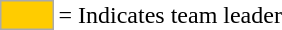<table>
<tr>
<td style="background:#fc0; border:1px solid #aaa; width:2em;"></td>
<td>= Indicates team leader</td>
</tr>
</table>
